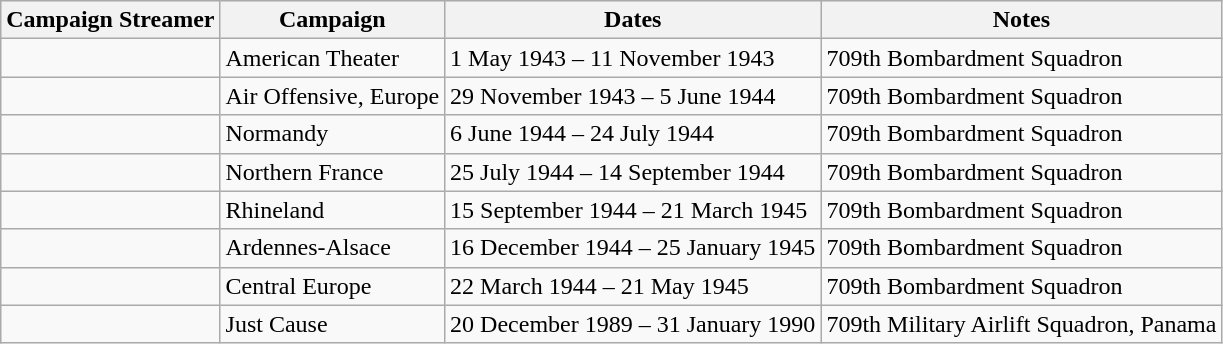<table class="wikitable">
<tr style="background:#efefef;">
<th>Campaign Streamer</th>
<th>Campaign</th>
<th>Dates</th>
<th>Notes</th>
</tr>
<tr>
<td></td>
<td>American Theater</td>
<td>1 May 1943 – 11 November 1943</td>
<td>709th Bombardment Squadron</td>
</tr>
<tr>
<td></td>
<td>Air Offensive, Europe</td>
<td>29 November 1943 – 5 June 1944</td>
<td>709th Bombardment Squadron</td>
</tr>
<tr>
<td></td>
<td>Normandy</td>
<td>6 June 1944 – 24 July 1944</td>
<td>709th Bombardment Squadron</td>
</tr>
<tr>
<td></td>
<td>Northern France</td>
<td>25 July 1944 – 14 September 1944</td>
<td>709th Bombardment Squadron</td>
</tr>
<tr>
<td></td>
<td>Rhineland</td>
<td>15 September 1944 – 21 March 1945</td>
<td>709th Bombardment Squadron</td>
</tr>
<tr>
<td></td>
<td>Ardennes-Alsace</td>
<td>16 December 1944 – 25 January 1945</td>
<td>709th Bombardment Squadron</td>
</tr>
<tr>
<td></td>
<td>Central Europe</td>
<td>22 March 1944 – 21 May 1945</td>
<td>709th Bombardment Squadron</td>
</tr>
<tr>
<td></td>
<td>Just Cause</td>
<td>20 December 1989 – 31 January 1990</td>
<td>709th Military Airlift Squadron, Panama</td>
</tr>
</table>
